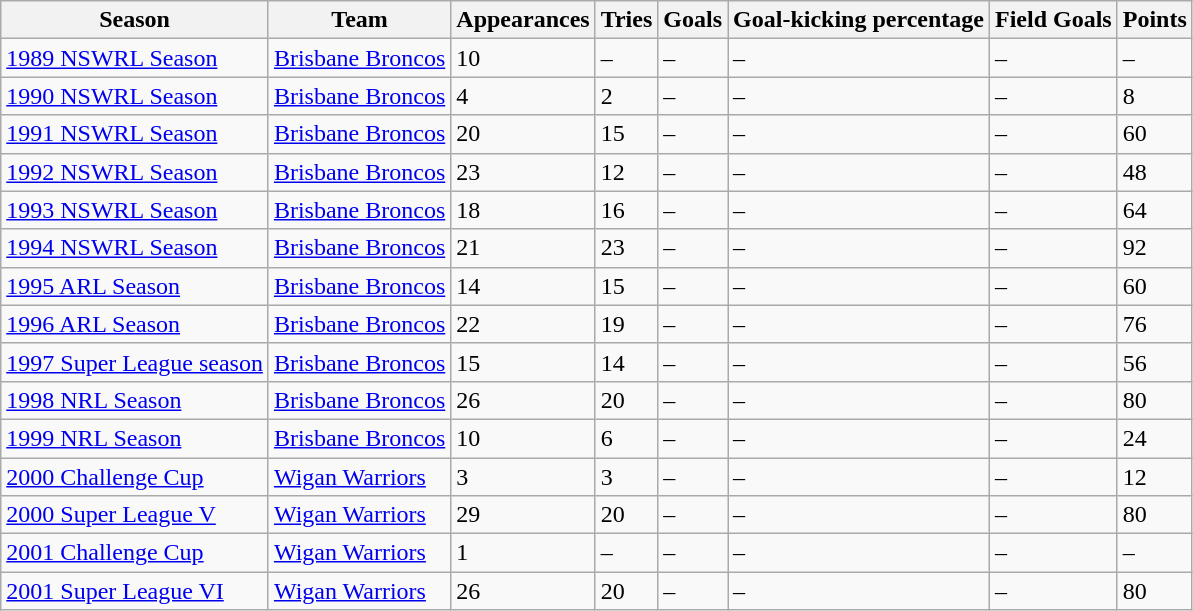<table class="wikitable">
<tr>
<th>Season</th>
<th>Team</th>
<th>Appearances</th>
<th>Tries</th>
<th>Goals</th>
<th>Goal-kicking percentage</th>
<th>Field Goals</th>
<th>Points</th>
</tr>
<tr>
<td><a href='#'>1989 NSWRL Season</a></td>
<td><a href='#'>Brisbane Broncos</a></td>
<td>10</td>
<td>–</td>
<td>–</td>
<td>–</td>
<td>–</td>
<td>–</td>
</tr>
<tr>
<td><a href='#'>1990 NSWRL Season</a></td>
<td><a href='#'>Brisbane Broncos</a></td>
<td>4</td>
<td>2</td>
<td>–</td>
<td>–</td>
<td>–</td>
<td>8</td>
</tr>
<tr>
<td><a href='#'>1991 NSWRL Season</a></td>
<td><a href='#'>Brisbane Broncos</a></td>
<td>20</td>
<td>15</td>
<td>–</td>
<td>–</td>
<td>–</td>
<td>60</td>
</tr>
<tr>
<td><a href='#'>1992 NSWRL Season</a></td>
<td><a href='#'>Brisbane Broncos</a></td>
<td>23</td>
<td>12</td>
<td>–</td>
<td>–</td>
<td>–</td>
<td>48</td>
</tr>
<tr>
<td><a href='#'>1993 NSWRL Season</a></td>
<td><a href='#'>Brisbane Broncos</a></td>
<td>18</td>
<td>16</td>
<td>–</td>
<td>–</td>
<td>–</td>
<td>64</td>
</tr>
<tr>
<td><a href='#'>1994 NSWRL Season</a></td>
<td><a href='#'>Brisbane Broncos</a></td>
<td>21</td>
<td>23</td>
<td>–</td>
<td>–</td>
<td>–</td>
<td>92</td>
</tr>
<tr>
<td><a href='#'>1995 ARL Season</a></td>
<td><a href='#'>Brisbane Broncos</a></td>
<td>14</td>
<td>15</td>
<td>–</td>
<td>–</td>
<td>–</td>
<td>60</td>
</tr>
<tr>
<td><a href='#'>1996 ARL Season</a></td>
<td><a href='#'>Brisbane Broncos</a></td>
<td>22</td>
<td>19</td>
<td>–</td>
<td>–</td>
<td>–</td>
<td>76</td>
</tr>
<tr>
<td><a href='#'>1997 Super League season</a></td>
<td><a href='#'>Brisbane Broncos</a></td>
<td>15</td>
<td>14</td>
<td>–</td>
<td>–</td>
<td>–</td>
<td>56</td>
</tr>
<tr>
<td><a href='#'>1998 NRL Season</a></td>
<td><a href='#'>Brisbane Broncos</a></td>
<td>26</td>
<td>20</td>
<td>–</td>
<td>–</td>
<td>–</td>
<td>80</td>
</tr>
<tr>
<td><a href='#'>1999 NRL Season</a></td>
<td><a href='#'>Brisbane Broncos</a></td>
<td>10</td>
<td>6</td>
<td>–</td>
<td>–</td>
<td>–</td>
<td>24</td>
</tr>
<tr>
<td><a href='#'>2000 Challenge Cup</a></td>
<td><a href='#'>Wigan Warriors</a></td>
<td>3</td>
<td>3</td>
<td>–</td>
<td>–</td>
<td>–</td>
<td>12</td>
</tr>
<tr>
<td><a href='#'>2000 Super League V</a></td>
<td><a href='#'>Wigan Warriors</a></td>
<td>29</td>
<td>20</td>
<td>–</td>
<td>–</td>
<td>–</td>
<td>80</td>
</tr>
<tr>
<td><a href='#'>2001 Challenge Cup</a></td>
<td><a href='#'>Wigan Warriors</a></td>
<td>1</td>
<td>–</td>
<td>–</td>
<td>–</td>
<td>–</td>
<td>–</td>
</tr>
<tr>
<td><a href='#'>2001 Super League VI</a></td>
<td><a href='#'>Wigan Warriors</a></td>
<td>26</td>
<td>20</td>
<td>–</td>
<td>–</td>
<td>–</td>
<td>80</td>
</tr>
</table>
